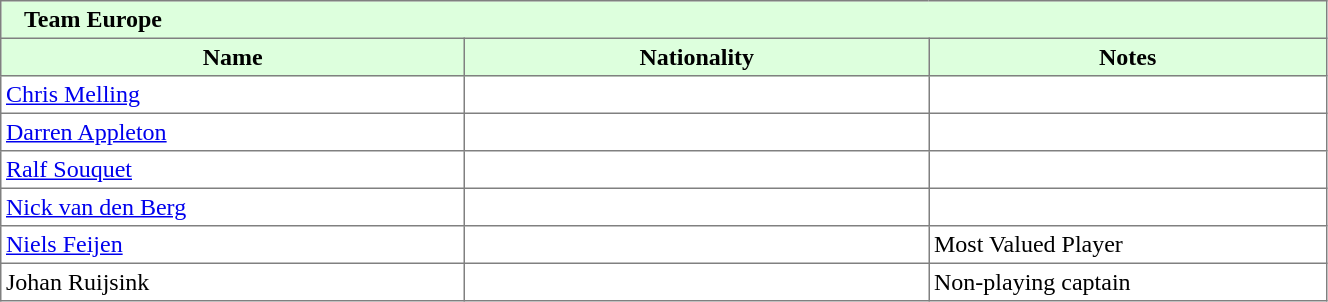<table border="1" cellpadding="3" width="70%" style="border-collapse: collapse;">
<tr bgcolor="#ddffdd">
<td colspan=3>   <strong>Team Europe</strong></td>
</tr>
<tr bgcolor="#ddffdd">
<th width=35%>Name</th>
<th width=35%>Nationality</th>
<th width=30%>Notes</th>
</tr>
<tr>
<td><a href='#'>Chris Melling</a></td>
<td></td>
<td></td>
</tr>
<tr>
<td><a href='#'>Darren Appleton</a></td>
<td></td>
<td></td>
</tr>
<tr>
<td><a href='#'>Ralf Souquet</a></td>
<td></td>
<td></td>
</tr>
<tr>
<td><a href='#'>Nick van den Berg</a></td>
<td></td>
<td></td>
</tr>
<tr>
<td><a href='#'>Niels Feijen</a></td>
<td></td>
<td>Most Valued Player</td>
</tr>
<tr>
<td>Johan Ruijsink</td>
<td></td>
<td>Non-playing captain</td>
</tr>
</table>
